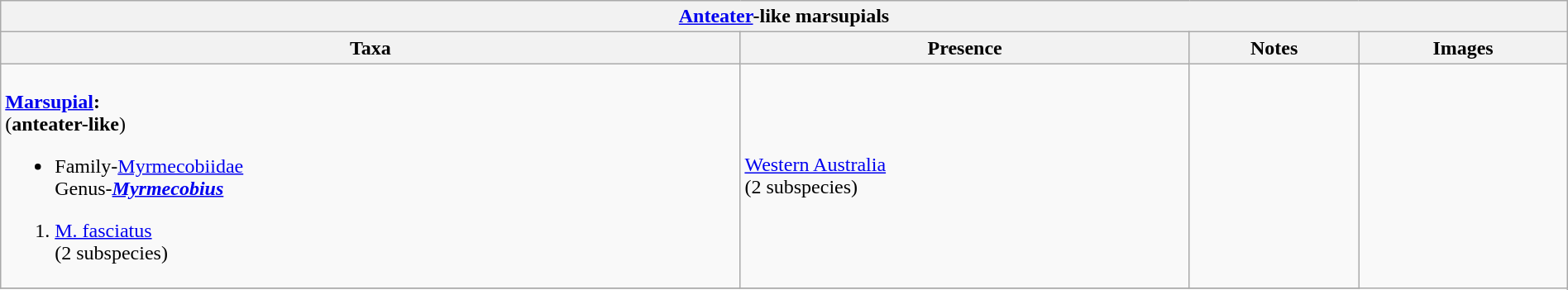<table class="wikitable" align="center" width="100%">
<tr>
<th colspan="5" align="center"><strong><a href='#'>Anteater</a>-like marsupials</strong></th>
</tr>
<tr>
<th>Taxa</th>
<th>Presence</th>
<th>Notes</th>
<th>Images</th>
</tr>
<tr>
<td><br><strong><a href='#'>Marsupial</a>:</strong><br>(<strong>anteater-like</strong>)<ul><li>Family-<a href='#'>Myrmecobiidae</a><br>Genus-<strong><em><a href='#'>Myrmecobius</a></em></strong></li></ul><ol><li><a href='#'>M. fasciatus</a><br>(2 subspecies)</li></ol></td>
<td><a href='#'>Western Australia</a><br>(2 subspecies)</td>
<td></td>
<td rowspan="99"><br></td>
</tr>
<tr>
</tr>
</table>
